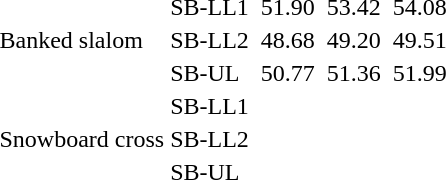<table>
<tr>
<td rowspan="3">Banked slalom<br></td>
<td>SB-LL1</td>
<td></td>
<td>51.90</td>
<td></td>
<td>53.42</td>
<td></td>
<td>54.08</td>
</tr>
<tr>
<td>SB-LL2</td>
<td></td>
<td>48.68</td>
<td></td>
<td>49.20</td>
<td></td>
<td>49.51</td>
</tr>
<tr>
<td>SB-UL</td>
<td></td>
<td>50.77</td>
<td></td>
<td>51.36</td>
<td></td>
<td>51.99</td>
</tr>
<tr>
<td rowspan="3">Snowboard cross<br></td>
<td>SB-LL1</td>
<td colspan=2></td>
<td colspan=2></td>
<td colspan=2></td>
</tr>
<tr>
<td>SB-LL2</td>
<td colspan=2></td>
<td colspan=2></td>
<td colspan=2></td>
</tr>
<tr>
<td>SB-UL</td>
<td colspan=2></td>
<td colspan=2></td>
<td colspan=2></td>
</tr>
</table>
